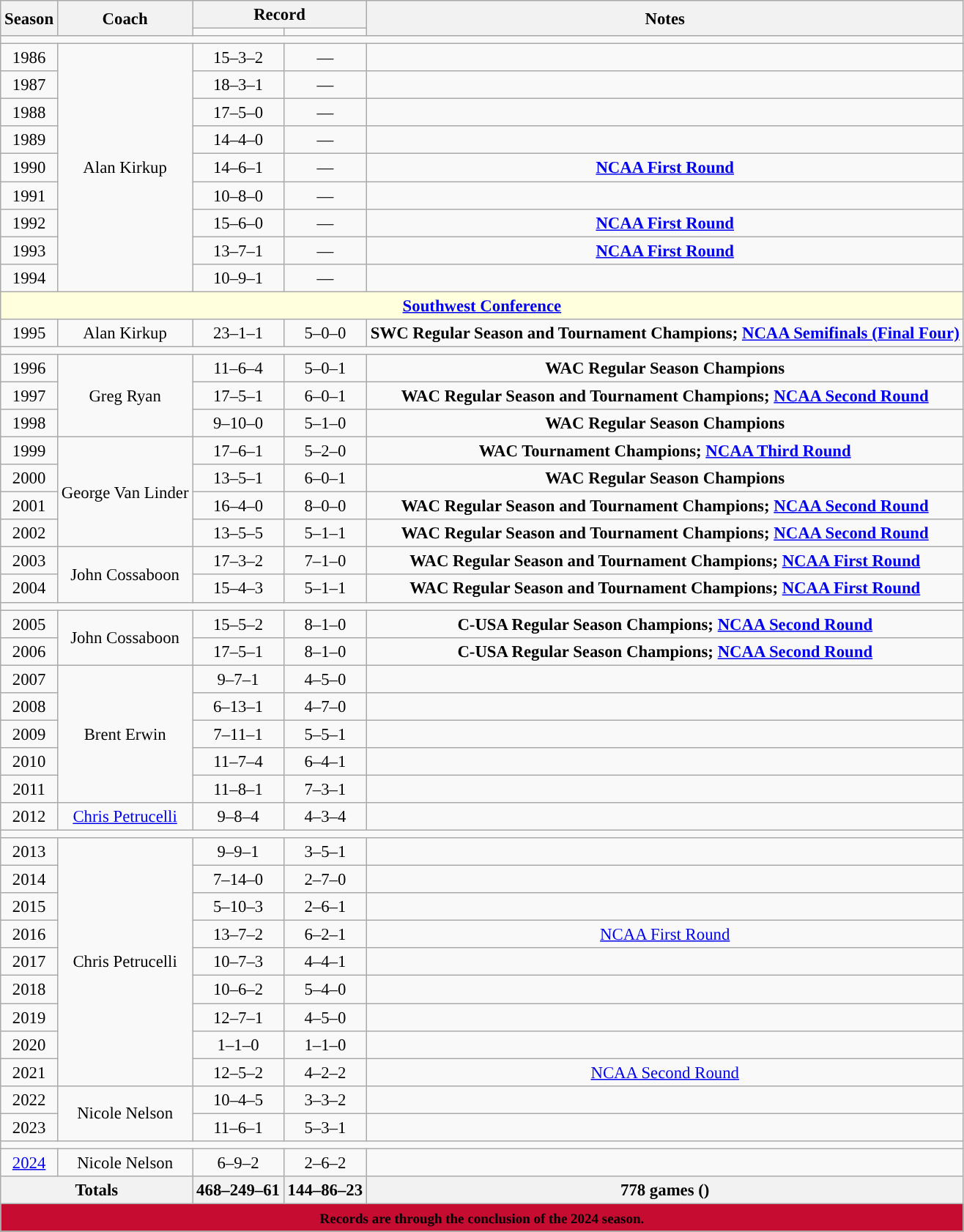<table class="wikitable" style="font-size: 95%">
<tr>
<th rowspan="2">Season</th>
<th rowspan="2">Coach</th>
<th colspan="2">Record</th>
<th rowspan="2">Notes</th>
</tr>
<tr>
<td></td>
<td></td>
</tr>
<tr>
<td colspan=5><strong><a href='#'></a></strong></td>
</tr>
<tr>
<td align="center">1986</td>
<td align="center" rowspan=9>Alan Kirkup</td>
<td align="center">15–3–2</td>
<td align="center">—</td>
<td align="center"></td>
</tr>
<tr>
<td align="center">1987</td>
<td align="center">18–3–1</td>
<td align="center">—</td>
<td align="center"></td>
</tr>
<tr>
<td align="center">1988</td>
<td align="center">17–5–0</td>
<td align="center">—</td>
<td align="center"></td>
</tr>
<tr>
<td align="center">1989</td>
<td align="center">14–4–0</td>
<td align="center">—</td>
<td align="center"></td>
</tr>
<tr>
<td align="center">1990</td>
<td align="center">14–6–1</td>
<td align="center">—</td>
<td align="center"><strong><a href='#'>NCAA First Round</a></strong></td>
</tr>
<tr>
<td align="center">1991</td>
<td align="center">10–8–0</td>
<td align="center">—</td>
<td align="center"></td>
</tr>
<tr>
<td align="center">1992</td>
<td align="center">15–6–0</td>
<td align="center">—</td>
<td align="center"><strong><a href='#'>NCAA First Round</a></strong></td>
</tr>
<tr>
<td align="center">1993</td>
<td align="center">13–7–1</td>
<td align="center">—</td>
<td align="center"><strong><a href='#'>NCAA First Round</a></strong></td>
</tr>
<tr>
<td align="center">1994</td>
<td align="center">10–9–1</td>
<td align="center">—</td>
<td align="center"></td>
</tr>
<tr style="background: #ffffdd;">
<td colspan="5" style="text-align:center;"><strong><a href='#'>Southwest Conference</a></strong></td>
</tr>
<tr>
<td align="center">1995</td>
<td align="center" rowspan=1>Alan Kirkup</td>
<td align="center">23–1–1</td>
<td align="center">5–0–0</td>
<td align="center"><strong>SWC Regular Season and Tournament Champions; <a href='#'>NCAA Semifinals (Final Four)</a></strong></td>
</tr>
<tr>
<td colspan=5><strong><a href='#'></a></strong></td>
</tr>
<tr>
<td align="center">1996</td>
<td align="center" rowspan=3>Greg Ryan</td>
<td align="center">11–6–4</td>
<td align="center">5–0–1</td>
<td align="center"><strong>WAC Regular Season Champions</strong></td>
</tr>
<tr>
<td align="center">1997</td>
<td align="center">17–5–1</td>
<td align="center">6–0–1</td>
<td align="center"><strong>WAC Regular Season and Tournament Champions; <a href='#'>NCAA Second Round</a></strong></td>
</tr>
<tr>
<td align="center">1998</td>
<td align="center">9–10–0</td>
<td align="center">5–1–0</td>
<td align="center"><strong>WAC Regular Season Champions</strong></td>
</tr>
<tr>
<td align="center">1999</td>
<td align="center" rowspan=4>George Van Linder</td>
<td align="center">17–6–1</td>
<td align="center">5–2–0</td>
<td align="center"><strong>WAC Tournament Champions; <a href='#'>NCAA Third Round</a></strong></td>
</tr>
<tr>
<td align="center">2000</td>
<td align="center">13–5–1</td>
<td align="center">6–0–1</td>
<td align="center"><strong>WAC Regular Season Champions</strong></td>
</tr>
<tr>
<td align="center">2001</td>
<td align="center">16–4–0</td>
<td align="center">8–0–0</td>
<td align="center"><strong>WAC Regular Season and Tournament Champions; <a href='#'>NCAA Second Round</a></strong></td>
</tr>
<tr>
<td align="center">2002</td>
<td align="center">13–5–5</td>
<td align="center">5–1–1</td>
<td align="center"><strong>WAC Regular Season and Tournament Champions; <a href='#'>NCAA Second Round</a></strong></td>
</tr>
<tr>
<td align="center">2003</td>
<td align="center" rowspan=2>John Cossaboon</td>
<td align="center">17–3–2</td>
<td align="center">7–1–0</td>
<td align="center"><strong>WAC Regular Season and Tournament Champions; <a href='#'>NCAA First Round</a></strong></td>
</tr>
<tr>
<td align="center">2004</td>
<td align="center">15–4–3</td>
<td align="center">5–1–1</td>
<td align="center"><strong>WAC Regular Season and Tournament Champions; <a href='#'>NCAA First Round</a></strong></td>
</tr>
<tr>
<td colspan=5><strong><a href='#'></a></strong></td>
</tr>
<tr>
<td align="center">2005</td>
<td align="center" rowspan=2>John Cossaboon</td>
<td align="center">15–5–2</td>
<td align="center">8–1–0</td>
<td align="center"><strong>C-USA Regular Season Champions; <a href='#'>NCAA Second Round</a></strong></td>
</tr>
<tr>
<td align="center">2006</td>
<td align="center">17–5–1</td>
<td align="center">8–1–0</td>
<td align="center"><strong>C-USA Regular Season Champions; <a href='#'>NCAA Second Round</a></strong></td>
</tr>
<tr>
<td align="center">2007</td>
<td align="center" rowspan=5>Brent Erwin</td>
<td align="center">9–7–1</td>
<td align="center">4–5–0</td>
<td align="center"></td>
</tr>
<tr>
<td align="center">2008</td>
<td align="center">6–13–1</td>
<td align="center">4–7–0</td>
<td align="center"></td>
</tr>
<tr>
<td align="center">2009</td>
<td align="center">7–11–1</td>
<td align="center">5–5–1</td>
<td align="center"></td>
</tr>
<tr>
<td align="center">2010</td>
<td align="center">11–7–4</td>
<td align="center">6–4–1</td>
<td align="center"></td>
</tr>
<tr>
<td align="center">2011</td>
<td align="center">11–8–1</td>
<td align="center">7–3–1</td>
<td align="center"></td>
</tr>
<tr>
<td align="center">2012</td>
<td align="center" rowspan=1><a href='#'>Chris Petrucelli</a></td>
<td align="center">9–8–4</td>
<td align="center">4–3–4</td>
<td align="center"></td>
</tr>
<tr>
<td colspan=5><strong><a href='#'></a></strong></td>
</tr>
<tr>
<td align="center">2013</td>
<td rowspan="9" align="center">Chris Petrucelli</td>
<td align="center">9–9–1</td>
<td align="center">3–5–1</td>
<td align="center"></td>
</tr>
<tr>
<td align="center">2014</td>
<td align="center">7–14–0</td>
<td align="center">2–7–0</td>
<td align="center"></td>
</tr>
<tr>
<td align="center">2015</td>
<td align="center">5–10–3</td>
<td align="center">2–6–1</td>
<td align="center"></td>
</tr>
<tr>
<td align="center">2016</td>
<td align="center">13–7–2</td>
<td align="center">6–2–1</td>
<td align="center"><a href='#'>NCAA First Round</a></td>
</tr>
<tr>
<td align="center">2017</td>
<td align="center">10–7–3</td>
<td align="center">4–4–1</td>
<td align="center"></td>
</tr>
<tr>
<td align="center">2018</td>
<td align="center">10–6–2</td>
<td align="center">5–4–0</td>
<td align="center"></td>
</tr>
<tr>
<td align="center">2019</td>
<td align="center">12–7–1</td>
<td align="center">4–5–0</td>
<td align="center"></td>
</tr>
<tr>
<td align="center">2020</td>
<td align="center">1–1–0</td>
<td align="center">1–1–0</td>
<td align="center"></td>
</tr>
<tr>
<td align="center">2021</td>
<td align="center">12–5–2</td>
<td align="center">4–2–2</td>
<td align="center"><a href='#'>NCAA Second Round</a></td>
</tr>
<tr>
<td align="center">2022</td>
<td rowspan="2" align="center">Nicole Nelson</td>
<td align="center">10–4–5</td>
<td align="center">3–3–2</td>
<td align="center"></td>
</tr>
<tr>
<td align="center">2023</td>
<td align="center">11–6–1</td>
<td align="center">5–3–1</td>
<td align="center"></td>
</tr>
<tr>
<td colspan=5><strong><a href='#'></a></strong></td>
</tr>
<tr>
<td align="center"><a href='#'>2024</a></td>
<td align="center">Nicole Nelson</td>
<td align="center">6–9–2</td>
<td align="center">2–6–2</td>
<td align="center"></td>
</tr>
<tr>
<th align="center" rowSpan="1" colSpan="2">Totals</th>
<th align="center">468–249–61</th>
<th align="center">144–86–23</th>
<th colSpan="2" align="center"><strong>778 games ()</strong></th>
</tr>
<tr>
<td align="center" Colspan="5" style="background:#C60C30;"><span><small><strong>Records are through the conclusion of the 2024 season.</strong></small></span></td>
</tr>
<tr>
</tr>
</table>
